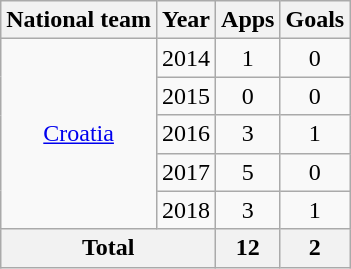<table class="wikitable" style="text-align: center;">
<tr>
<th>National team</th>
<th>Year</th>
<th>Apps</th>
<th>Goals</th>
</tr>
<tr>
<td rowspan="5" valign="center"><a href='#'>Croatia</a></td>
<td>2014</td>
<td>1</td>
<td>0</td>
</tr>
<tr>
<td>2015</td>
<td>0</td>
<td>0</td>
</tr>
<tr>
<td>2016</td>
<td>3</td>
<td>1</td>
</tr>
<tr>
<td>2017</td>
<td>5</td>
<td>0</td>
</tr>
<tr>
<td>2018</td>
<td>3</td>
<td>1</td>
</tr>
<tr>
<th colspan="2">Total</th>
<th>12</th>
<th>2</th>
</tr>
</table>
